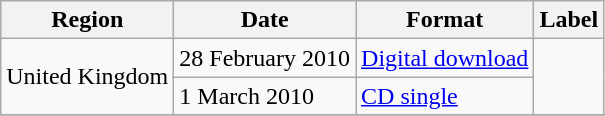<table class="wikitable" border="1">
<tr>
<th>Region</th>
<th>Date</th>
<th>Format</th>
<th>Label</th>
</tr>
<tr>
<td rowspan=2>United Kingdom</td>
<td>28 February 2010</td>
<td><a href='#'>Digital download</a></td>
<td rowspan=2></td>
</tr>
<tr>
<td>1 March 2010</td>
<td><a href='#'>CD single</a></td>
</tr>
<tr>
</tr>
</table>
